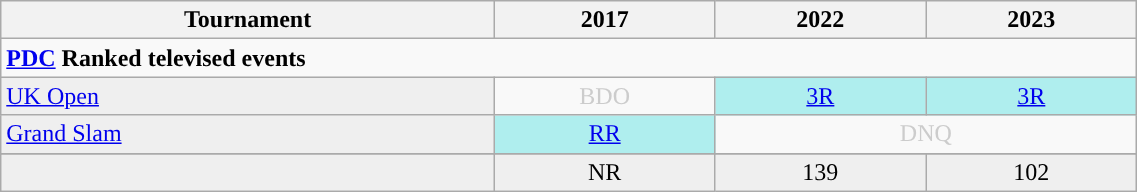<table class="wikitable" style="width:60%; margin:0">
<tr>
<th>Tournament</th>
<th>2017</th>
<th>2022</th>
<th>2023</th>
</tr>
<tr>
<td colspan="31" align="left"><strong><a href='#'>PDC</a> Ranked televised events</strong></td>
</tr>
<tr>
<td style="background:#efefef;"><a href='#'>UK Open</a></td>
<td style="text-align:center; color:#ccc;">BDO</td>
<td style="text-align:center; background:#afeeee;"><a href='#'>3R</a></td>
<td style="text-align:center; background:#afeeee;"><a href='#'>3R</a></td>
</tr>
<tr>
<td style="background:#efefef;"><a href='#'>Grand Slam</a></td>
<td style="text-align:center; background:#afeeee;"><a href='#'>RR</a></td>
<td colspan="2" style="text-align:center; color:#ccc;">DNQ</td>
</tr>
<tr>
</tr>
<tr bgcolor="efefef">
<td align="left"><strong></strong></td>
<td style="text-align:center;">NR</td>
<td style="text-align:center;">139</td>
<td style="text-align:center;">102</td>
</tr>
</table>
